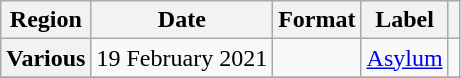<table class="wikitable plainrowheaders">
<tr>
<th scope="col">Region</th>
<th scope="col">Date</th>
<th scope="col">Format</th>
<th scope="col">Label</th>
<th scope="col"></th>
</tr>
<tr>
<th scope="row">Various</th>
<td>19 February 2021</td>
<td></td>
<td><a href='#'>Asylum</a></td>
<td></td>
</tr>
<tr>
</tr>
</table>
